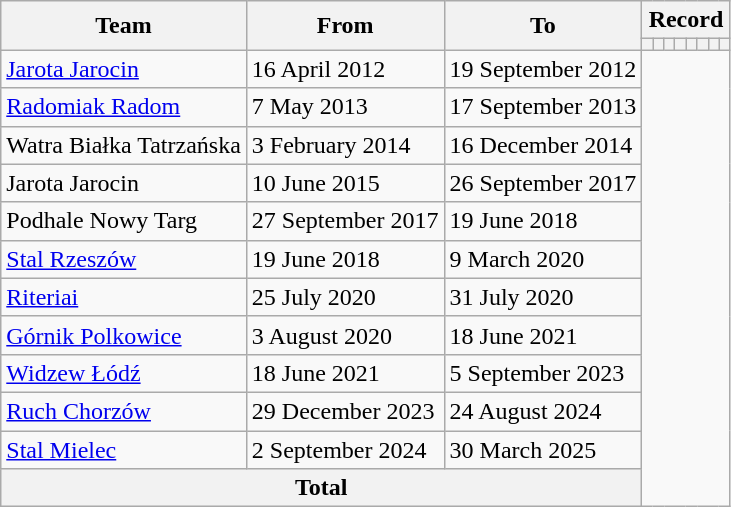<table class="wikitable" style="text-align: center;">
<tr>
<th rowspan="2">Team</th>
<th rowspan="2">From</th>
<th rowspan="2">To</th>
<th colspan="8">Record</th>
</tr>
<tr>
<th></th>
<th></th>
<th></th>
<th></th>
<th></th>
<th></th>
<th></th>
<th></th>
</tr>
<tr>
<td align=left><a href='#'>Jarota Jarocin</a></td>
<td align=left>16 April 2012</td>
<td align=left>19 September 2012<br></td>
</tr>
<tr>
<td align=left><a href='#'>Radomiak Radom</a></td>
<td align=left>7 May 2013</td>
<td align=left>17 September 2013<br></td>
</tr>
<tr>
<td align=left>Watra Białka Tatrzańska</td>
<td align=left>3 February 2014</td>
<td align=left>16 December 2014<br></td>
</tr>
<tr>
<td align=left>Jarota Jarocin</td>
<td align=left>10 June 2015</td>
<td align=left>26 September 2017<br></td>
</tr>
<tr>
<td align=left>Podhale Nowy Targ</td>
<td align=left>27 September 2017</td>
<td align=left>19 June 2018<br></td>
</tr>
<tr>
<td align=left><a href='#'>Stal Rzeszów</a></td>
<td align=left>19 June 2018</td>
<td align=left>9 March 2020<br></td>
</tr>
<tr>
<td align=left><a href='#'>Riteriai</a></td>
<td align=left>25 July 2020</td>
<td align=left>31 July 2020<br></td>
</tr>
<tr>
<td align=left><a href='#'>Górnik Polkowice</a></td>
<td align=left>3 August 2020</td>
<td align=left>18 June 2021<br></td>
</tr>
<tr>
<td align=left><a href='#'>Widzew Łódź</a></td>
<td align=left>18 June 2021</td>
<td align=left>5 September 2023<br></td>
</tr>
<tr>
<td align=left><a href='#'>Ruch Chorzów</a></td>
<td align=left>29 December 2023</td>
<td align=left>24 August 2024<br></td>
</tr>
<tr>
<td align=left><a href='#'>Stal Mielec</a></td>
<td align=left>2 September 2024</td>
<td align=left>30 March 2025<br></td>
</tr>
<tr>
<th colspan="3">Total<br></th>
</tr>
</table>
